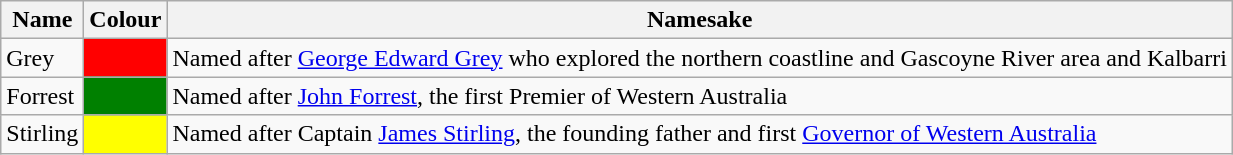<table class="wikitable" border="1">
<tr>
<th>Name</th>
<th>Colour</th>
<th>Namesake</th>
</tr>
<tr>
<td>Grey</td>
<td bgcolor="red"></td>
<td>Named after <a href='#'>George Edward Grey</a> who explored the northern coastline and Gascoyne River area and Kalbarri</td>
</tr>
<tr>
<td>Forrest</td>
<td bgcolor="green"></td>
<td>Named after <a href='#'>John Forrest</a>, the first Premier of Western Australia</td>
</tr>
<tr>
<td>Stirling</td>
<td bgcolor="yellow"></td>
<td>Named after Captain <a href='#'>James Stirling</a>, the founding father and first <a href='#'>Governor of Western Australia</a></td>
</tr>
</table>
